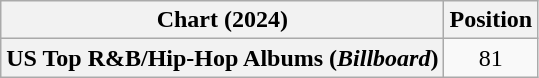<table class="wikitable plainrowheaders" style="text-align:center">
<tr>
<th scope="col">Chart (2024)</th>
<th scope="col">Position</th>
</tr>
<tr>
<th scope="row">US Top R&B/Hip-Hop Albums (<em>Billboard</em>)</th>
<td>81</td>
</tr>
</table>
